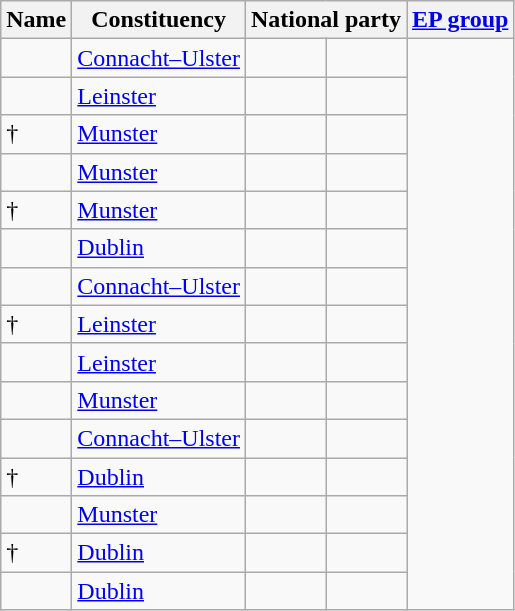<table class="wikitable sortable">
<tr>
<th>Name</th>
<th>Constituency</th>
<th colspan=2>National party</th>
<th colspan=2><a href='#'>EP group</a></th>
</tr>
<tr>
<td></td>
<td><a href='#'>Connacht–Ulster</a></td>
<td></td>
<td></td>
</tr>
<tr>
<td></td>
<td><a href='#'>Leinster</a></td>
<td></td>
<td></td>
</tr>
<tr>
<td>†</td>
<td><a href='#'>Munster</a></td>
<td></td>
<td></td>
</tr>
<tr>
<td></td>
<td><a href='#'>Munster</a></td>
<td></td>
<td></td>
</tr>
<tr>
<td>†</td>
<td><a href='#'>Munster</a></td>
<td></td>
<td></td>
</tr>
<tr>
<td></td>
<td><a href='#'>Dublin</a></td>
<td></td>
<td></td>
</tr>
<tr>
<td></td>
<td><a href='#'>Connacht–Ulster</a></td>
<td></td>
<td></td>
</tr>
<tr>
<td>†</td>
<td><a href='#'>Leinster</a></td>
<td></td>
<td></td>
</tr>
<tr>
<td></td>
<td><a href='#'>Leinster</a></td>
<td></td>
<td></td>
</tr>
<tr>
<td></td>
<td><a href='#'>Munster</a></td>
<td></td>
<td></td>
</tr>
<tr>
<td></td>
<td><a href='#'>Connacht–Ulster</a></td>
<td></td>
<td></td>
</tr>
<tr>
<td>†</td>
<td><a href='#'>Dublin</a></td>
<td></td>
<td></td>
</tr>
<tr>
<td></td>
<td><a href='#'>Munster</a></td>
<td></td>
<td></td>
</tr>
<tr>
<td>†</td>
<td><a href='#'>Dublin</a></td>
<td></td>
<td></td>
</tr>
<tr>
<td></td>
<td><a href='#'>Dublin</a></td>
<td></td>
<td></td>
</tr>
</table>
